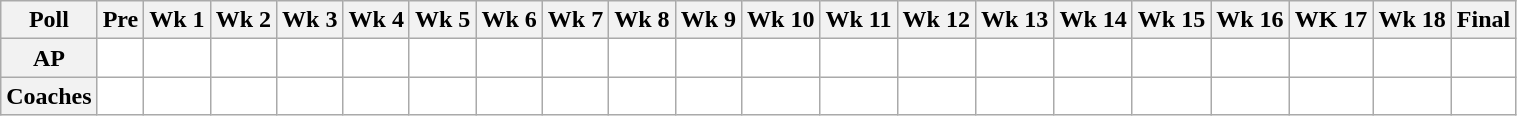<table class="wikitable" style="white-space:nowrap;">
<tr>
<th>Poll</th>
<th>Pre</th>
<th>Wk 1</th>
<th>Wk 2</th>
<th>Wk 3</th>
<th>Wk 4</th>
<th>Wk 5</th>
<th>Wk 6</th>
<th>Wk 7</th>
<th>Wk 8</th>
<th>Wk 9</th>
<th>Wk 10</th>
<th>Wk 11</th>
<th>Wk 12</th>
<th>Wk 13</th>
<th>Wk 14</th>
<th>Wk 15</th>
<th>Wk 16</th>
<th>WK 17</th>
<th>Wk 18</th>
<th>Final</th>
</tr>
<tr style="text-align:center;">
<th>AP</th>
<td style="background:#FFF;"></td>
<td style="background:#FFF;"></td>
<td style="background:#FFF;"></td>
<td style="background:#FFF;"></td>
<td style="background:#FFF;"></td>
<td style="background:#FFF;"></td>
<td style="background:#FFF;"></td>
<td style="background:#FFF;"></td>
<td style="background:#FFF;"></td>
<td style="background:#FFF;"></td>
<td style="background:#FFF;"></td>
<td style="background:#FFF;"></td>
<td style="background:#FFF;"></td>
<td style="background:#FFF;"></td>
<td style="background:#FFF;"></td>
<td style="background:#FFF;"></td>
<td style="background:#FFF;"></td>
<td style="background:#FFF;"></td>
<td style="background:#FFF;"></td>
<td style="background:#FFF;"></td>
</tr>
<tr style="text-align:center;">
<th>Coaches</th>
<td style="background:#FFF;"></td>
<td style="background:#FFF;"></td>
<td style="background:#FFF;"></td>
<td style="background:#FFF;"></td>
<td style="background:#FFF;"></td>
<td style="background:#FFF;"></td>
<td style="background:#FFF;"></td>
<td style="background:#FFF;"></td>
<td style="background:#FFF;"></td>
<td style="background:#FFF;"></td>
<td style="background:#FFF;"></td>
<td style="background:#FFF;"></td>
<td style="background:#FFF;"></td>
<td style="background:#FFF;"></td>
<td style="background:#FFF;"></td>
<td style="background:#FFF;"></td>
<td style="background:#FFF;"></td>
<td style="background:#FFF;"></td>
<td style="background:#FFF;"></td>
<td style="background:#FFF;"></td>
</tr>
</table>
